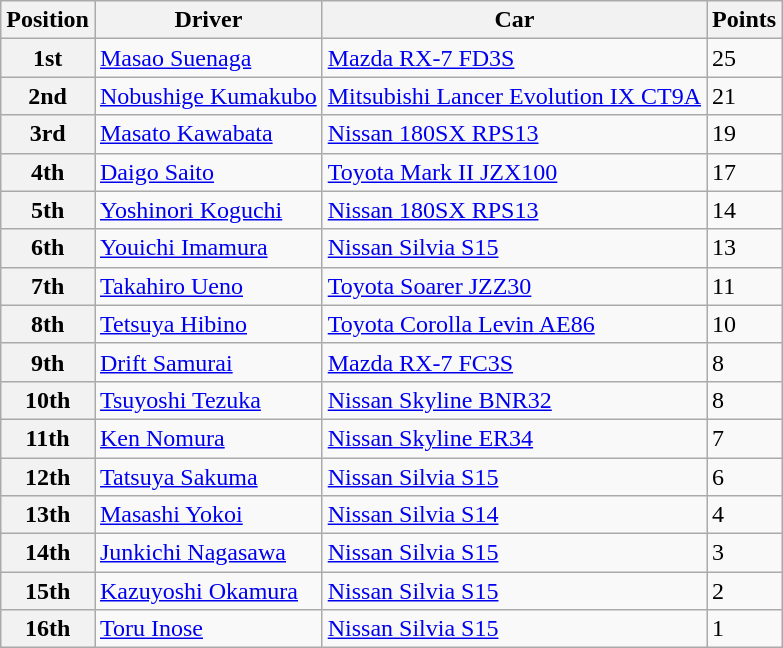<table class="wikitable">
<tr>
<th>Position</th>
<th>Driver</th>
<th>Car</th>
<th>Points</th>
</tr>
<tr>
<th>1st</th>
<td><a href='#'>Masao Suenaga</a></td>
<td><a href='#'>Mazda RX-7 FD3S</a></td>
<td>25</td>
</tr>
<tr>
<th>2nd</th>
<td><a href='#'>Nobushige Kumakubo</a></td>
<td><a href='#'>Mitsubishi Lancer Evolution IX CT9A</a></td>
<td>21</td>
</tr>
<tr>
<th>3rd</th>
<td><a href='#'>Masato Kawabata</a></td>
<td><a href='#'>Nissan 180SX RPS13</a></td>
<td>19</td>
</tr>
<tr>
<th>4th</th>
<td><a href='#'>Daigo Saito</a></td>
<td><a href='#'>Toyota Mark II JZX100</a></td>
<td>17</td>
</tr>
<tr>
<th>5th</th>
<td><a href='#'>Yoshinori Koguchi</a></td>
<td><a href='#'>Nissan 180SX RPS13</a></td>
<td>14</td>
</tr>
<tr>
<th>6th</th>
<td><a href='#'>Youichi Imamura</a></td>
<td><a href='#'>Nissan Silvia S15</a></td>
<td>13</td>
</tr>
<tr>
<th>7th</th>
<td><a href='#'>Takahiro Ueno</a></td>
<td><a href='#'>Toyota Soarer JZZ30</a></td>
<td>11</td>
</tr>
<tr>
<th>8th</th>
<td><a href='#'>Tetsuya Hibino</a></td>
<td><a href='#'>Toyota Corolla Levin AE86</a></td>
<td>10</td>
</tr>
<tr>
<th>9th</th>
<td><a href='#'>Drift Samurai</a></td>
<td><a href='#'>Mazda RX-7 FC3S</a></td>
<td>8</td>
</tr>
<tr>
<th>10th</th>
<td><a href='#'>Tsuyoshi Tezuka</a></td>
<td><a href='#'>Nissan Skyline BNR32</a></td>
<td>8</td>
</tr>
<tr>
<th>11th</th>
<td><a href='#'>Ken Nomura</a></td>
<td><a href='#'>Nissan Skyline ER34</a></td>
<td>7</td>
</tr>
<tr>
<th>12th</th>
<td><a href='#'>Tatsuya Sakuma</a></td>
<td><a href='#'>Nissan Silvia S15</a></td>
<td>6</td>
</tr>
<tr>
<th>13th</th>
<td><a href='#'>Masashi Yokoi</a></td>
<td><a href='#'>Nissan Silvia S14</a></td>
<td>4</td>
</tr>
<tr>
<th>14th</th>
<td><a href='#'>Junkichi Nagasawa</a></td>
<td><a href='#'>Nissan Silvia S15</a></td>
<td>3</td>
</tr>
<tr>
<th>15th</th>
<td><a href='#'>Kazuyoshi Okamura</a></td>
<td><a href='#'>Nissan Silvia S15</a></td>
<td>2</td>
</tr>
<tr>
<th>16th</th>
<td><a href='#'>Toru Inose</a></td>
<td><a href='#'>Nissan Silvia S15</a></td>
<td>1</td>
</tr>
</table>
